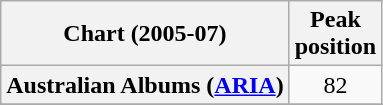<table class="wikitable sortable plainrowheaders" style="text-align:center">
<tr>
<th scope="col">Chart (2005-07)</th>
<th scope="col">Peak<br> position</th>
</tr>
<tr>
<th scope="row">Australian Albums (<a href='#'>ARIA</a>)</th>
<td>82</td>
</tr>
<tr>
</tr>
<tr>
</tr>
<tr>
</tr>
</table>
